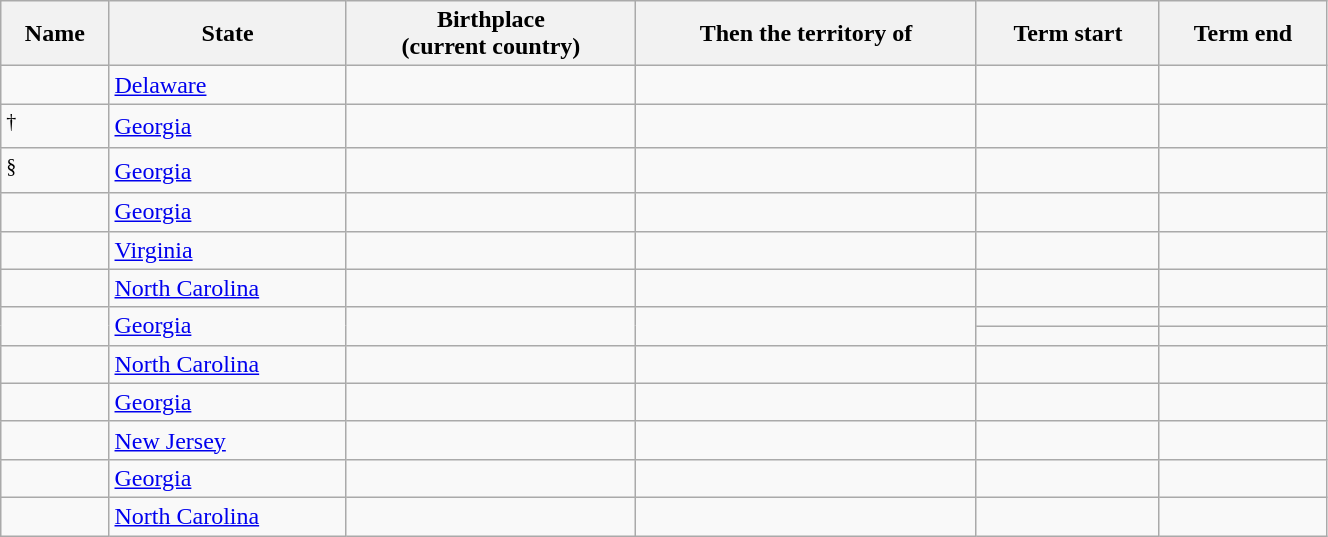<table class="wikitable sortable" width="70%">
<tr>
<th>Name</th>
<th>State</th>
<th>Birthplace <br>(current country)</th>
<th>Then the territory of</th>
<th>Term start</th>
<th>Term end</th>
</tr>
<tr>
<td></td>
<td><a href='#'>Delaware</a></td>
<td></td>
<td></td>
<td align=center></td>
<td align=center></td>
</tr>
<tr>
<td><sup>†</sup></td>
<td><a href='#'>Georgia</a></td>
<td></td>
<td></td>
<td align=center></td>
<td align=center></td>
</tr>
<tr>
<td><sup>§</sup></td>
<td><a href='#'>Georgia</a></td>
<td></td>
<td></td>
<td align=center></td>
<td align=center></td>
</tr>
<tr>
<td></td>
<td><a href='#'>Georgia</a></td>
<td></td>
<td></td>
<td align=center></td>
<td align=center></td>
</tr>
<tr>
<td></td>
<td><a href='#'>Virginia</a></td>
<td></td>
<td></td>
<td align=center></td>
<td align=center></td>
</tr>
<tr>
<td></td>
<td><a href='#'>North Carolina</a></td>
<td></td>
<td></td>
<td align=center></td>
<td align=center></td>
</tr>
<tr>
<td rowspan="2"></td>
<td rowspan="2"><a href='#'>Georgia</a></td>
<td rowspan="2"></td>
<td rowspan="2"></td>
<td align=center></td>
<td align=center></td>
</tr>
<tr>
<td align=center></td>
<td align=center></td>
</tr>
<tr>
<td></td>
<td><a href='#'>North Carolina</a></td>
<td></td>
<td></td>
<td align=center></td>
<td align=center></td>
</tr>
<tr>
<td></td>
<td><a href='#'>Georgia</a></td>
<td></td>
<td></td>
<td align=center></td>
<td align=center></td>
</tr>
<tr>
<td></td>
<td><a href='#'>New Jersey</a></td>
<td></td>
<td></td>
<td align=center></td>
<td align=center></td>
</tr>
<tr>
<td></td>
<td><a href='#'>Georgia</a></td>
<td></td>
<td></td>
<td align=center></td>
<td align=center></td>
</tr>
<tr>
<td></td>
<td><a href='#'>North Carolina</a></td>
<td></td>
<td></td>
<td align=center></td>
<td align=center></td>
</tr>
</table>
